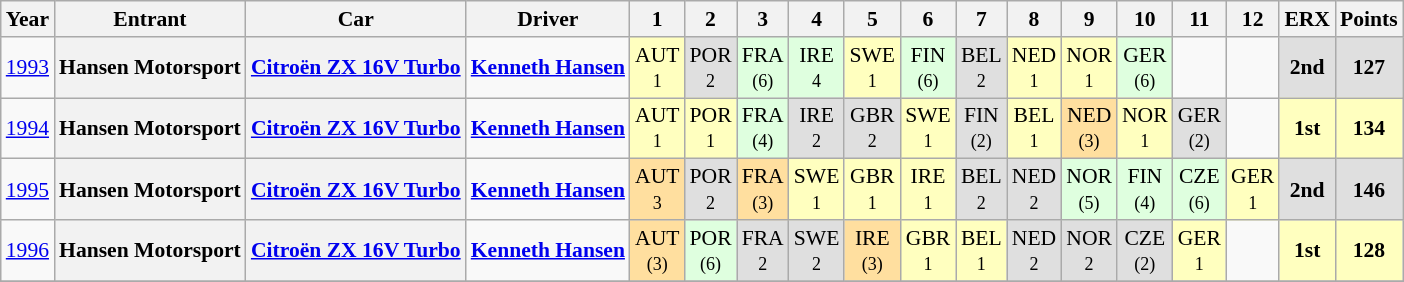<table class="wikitable" border="1" style="text-align:center; font-size:90%;">
<tr valign="top">
<th>Year</th>
<th>Entrant</th>
<th>Car</th>
<th>Driver</th>
<th>1</th>
<th>2</th>
<th>3</th>
<th>4</th>
<th>5</th>
<th>6</th>
<th>7</th>
<th>8</th>
<th>9</th>
<th>10</th>
<th>11</th>
<th>12</th>
<th>ERX</th>
<th>Points</th>
</tr>
<tr>
<td><a href='#'>1993</a></td>
<th>Hansen Motorsport</th>
<th><a href='#'>Citroën ZX 16V Turbo</a></th>
<td align="left"> <strong><a href='#'>Kenneth Hansen</a></strong></td>
<td style="background:#FFFFBF;">AUT<br><small>1</small></td>
<td style="background:#DFDFDF;">POR<br><small>2</small></td>
<td style="background:#DFFFDF;">FRA<br><small>(6)</small></td>
<td style="background:#DFFFDF;">IRE<br><small>4</small></td>
<td style="background:#FFFFBF;">SWE<br><small>1</small></td>
<td style="background:#DFFFDF;">FIN<br><small>(6)</small></td>
<td style="background:#DFDFDF;">BEL<br><small>2</small></td>
<td style="background:#FFFFBF;">NED<br><small>1</small></td>
<td style="background:#FFFFBF;">NOR<br><small>1</small></td>
<td style="background:#DFFFDF;">GER<br><small>(6)</small></td>
<td></td>
<td></td>
<td style="background:#DFDFDF;"><strong>2nd</strong></td>
<td style="background:#DFDFDF;"><strong>127</strong></td>
</tr>
<tr>
<td><a href='#'>1994</a></td>
<th>Hansen Motorsport</th>
<th><a href='#'>Citroën ZX 16V Turbo</a></th>
<td align="left"> <strong><a href='#'>Kenneth Hansen</a></strong></td>
<td style="background:#FFFFBF;">AUT<br><small>1</small></td>
<td style="background:#FFFFBF;">POR<br><small>1</small></td>
<td style="background:#DFFFDF;">FRA<br><small>(4)</small></td>
<td style="background:#DFDFDF;">IRE<br><small>2</small></td>
<td style="background:#DFDFDF;">GBR<br><small>2</small></td>
<td style="background:#FFFFBF;">SWE<br><small>1</small></td>
<td style="background:#DFDFDF;">FIN<br><small>(2)</small></td>
<td style="background:#FFFFBF;">BEL<br><small>1</small></td>
<td style="background:#FFDF9F;">NED<br><small>(3)</small></td>
<td style="background:#FFFFBF;">NOR<br><small>1</small></td>
<td style="background:#DFDFDF;">GER<br><small>(2)</small></td>
<td></td>
<td style="background:#FFFFBF;"><strong>1st</strong></td>
<td style="background:#FFFFBF;"><strong>134</strong></td>
</tr>
<tr>
<td><a href='#'>1995</a></td>
<th>Hansen Motorsport</th>
<th><a href='#'>Citroën ZX 16V Turbo</a></th>
<td align="left"> <strong><a href='#'>Kenneth Hansen</a></strong></td>
<td style="background:#FFDF9F;">AUT<br><small>3</small></td>
<td style="background:#DFDFDF;">POR<br><small>2</small></td>
<td style="background:#FFDF9F;">FRA<br><small>(3)</small></td>
<td style="background:#FFFFBF;">SWE<br><small>1</small></td>
<td style="background:#FFFFBF;">GBR<br><small>1</small></td>
<td style="background:#FFFFBF;">IRE<br><small>1</small></td>
<td style="background:#DFDFDF;">BEL<br><small>2</small></td>
<td style="background:#DFDFDF;">NED<br><small>2</small></td>
<td style="background:#DFFFDF;">NOR<br><small>(5)</small></td>
<td style="background:#DFFFDF;">FIN<br><small>(4)</small></td>
<td style="background:#DFFFDF;">CZE<br><small>(6)</small></td>
<td style="background:#FFFFBF;">GER<br><small>1</small></td>
<td style="background:#DFDFDF;"><strong>2nd</strong></td>
<td style="background:#DFDFDF;"><strong>146</strong></td>
</tr>
<tr>
<td><a href='#'>1996</a></td>
<th>Hansen Motorsport</th>
<th><a href='#'>Citroën ZX 16V Turbo</a></th>
<td align="left"> <strong><a href='#'>Kenneth Hansen</a></strong></td>
<td style="background:#FFDF9F;">AUT<br><small>(3)</small></td>
<td style="background:#DFFFDF;">POR<br><small>(6)</small></td>
<td style="background:#DFDFDF;">FRA<br><small>2</small></td>
<td style="background:#DFDFDF;">SWE<br><small>2</small></td>
<td style="background:#FFDF9F;">IRE<br><small>(3)</small></td>
<td style="background:#FFFFBF;">GBR<br><small>1</small></td>
<td style="background:#FFFFBF;">BEL<br><small>1</small></td>
<td style="background:#DFDFDF;">NED<br><small>2</small></td>
<td style="background:#DFDFDF;">NOR<br><small>2</small></td>
<td style="background:#DFDFDF;">CZE<br><small>(2)</small></td>
<td style="background:#FFFFBF;">GER<br><small>1</small></td>
<td></td>
<td style="background:#FFFFBF;"><strong>1st</strong></td>
<td style="background:#FFFFBF;"><strong>128</strong></td>
</tr>
<tr>
</tr>
</table>
